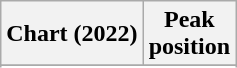<table class="wikitable sortable plainrowheaders">
<tr>
<th scope="col">Chart (2022)</th>
<th scope="col">Peak<br>position</th>
</tr>
<tr>
</tr>
<tr>
</tr>
<tr>
</tr>
<tr>
</tr>
<tr>
</tr>
<tr>
</tr>
<tr>
</tr>
</table>
